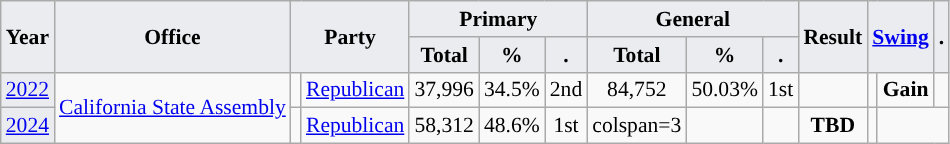<table class="wikitable" style="font-size:90%; text-align:center;">
<tr>
<th style="background-color:#EAECF0;" rowspan=2>Year</th>
<th style="background-color:#EAECF0;" rowspan=2>Office</th>
<th style="background-color:#EAECF0;" colspan=2 rowspan=2>Party</th>
<th style="background-color:#EAECF0;" colspan=3>Primary</th>
<th style="background-color:#EAECF0;" colspan=3>General</th>
<th style="background-color:#EAECF0;" rowspan=2>Result</th>
<th style="background-color:#EAECF0;" colspan=2 rowspan=2><a href='#'>Swing</a></th>
<th style="background-color:#EAECF0;" rowspan=2>.</th>
</tr>
<tr>
<th style="background-color:#EAECF0;">Total</th>
<th style="background-color:#EAECF0;">%</th>
<th style="background-color:#EAECF0;">.</th>
<th style="background-color:#EAECF0;">Total</th>
<th style="background-color:#EAECF0;">%</th>
<th style="background-color:#EAECF0;">.</th>
</tr>
<tr>
<td style="background-color:#EAECF0;"><a href='#'>2022</a></td>
<td rowspan=2><a href='#'>California State Assembly</a></td>
<td style="background-color:"></td>
<td><a href='#'>Republican</a></td>
<td>37,996</td>
<td>34.5%</td>
<td>2nd</td>
<td>84,752</td>
<td>50.03%</td>
<td>1st</td>
<td></td>
<td style="background-color:"></td>
<td><strong>Gain</strong></td>
<td></td>
</tr>
<tr>
<td style="background-color:#EAECF0;"><a href='#'>2024</a></td>
<td style="background-color:"></td>
<td><a href='#'>Republican</a></td>
<td>58,312</td>
<td>48.6%</td>
<td>1st</td>
<td>colspan=3 </td>
<td></td>
<td style="background-color:"></td>
<td><strong>TBD</strong></td>
<td></td>
</tr>
</table>
